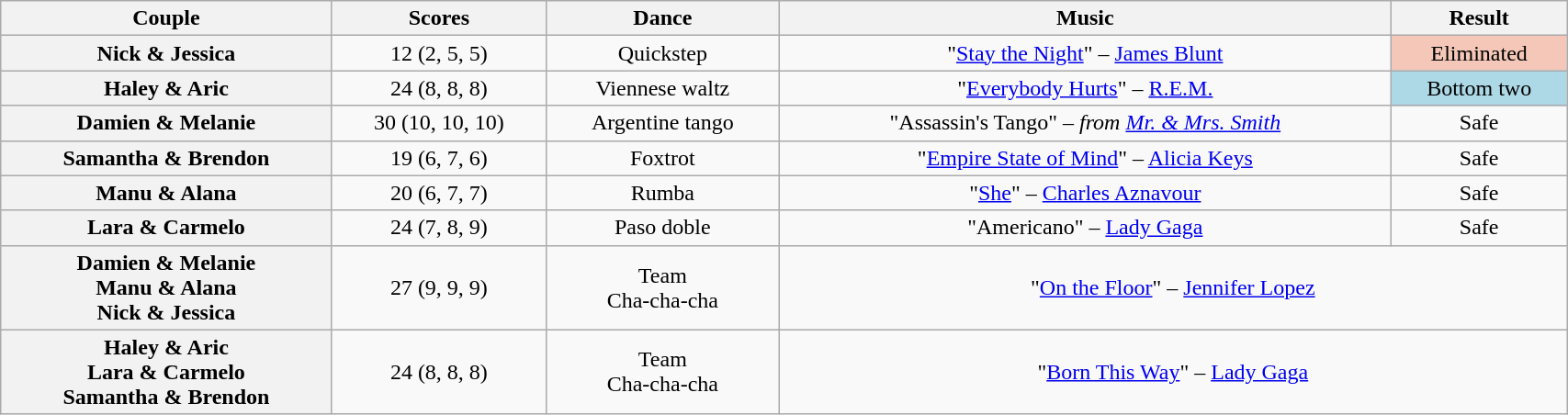<table class="wikitable sortable" style="text-align:center; width: 90%">
<tr>
<th scope="col">Couple</th>
<th scope="col">Scores</th>
<th scope="col">Dance</th>
<th scope="col" class="unsortable">Music</th>
<th scope="col" class="unsortable">Result</th>
</tr>
<tr>
<th scope="row">Nick & Jessica</th>
<td>12 (2, 5, 5)</td>
<td>Quickstep</td>
<td>"<a href='#'>Stay the Night</a>" – <a href='#'>James Blunt</a></td>
<td bgcolor="f4c7b8">Eliminated</td>
</tr>
<tr>
<th scope="row">Haley & Aric</th>
<td>24 (8, 8, 8)</td>
<td>Viennese waltz</td>
<td>"<a href='#'>Everybody Hurts</a>" – <a href='#'>R.E.M.</a></td>
<td bgcolor="lightblue">Bottom two</td>
</tr>
<tr>
<th scope="row">Damien & Melanie</th>
<td>30 (10, 10, 10)</td>
<td>Argentine tango</td>
<td>"Assassin's Tango" – <em>from <a href='#'>Mr. & Mrs. Smith</a></em></td>
<td>Safe</td>
</tr>
<tr>
<th scope="row">Samantha & Brendon</th>
<td>19 (6, 7, 6)</td>
<td>Foxtrot</td>
<td>"<a href='#'>Empire State of Mind</a>" – <a href='#'>Alicia Keys</a></td>
<td>Safe</td>
</tr>
<tr>
<th scope="row">Manu & Alana</th>
<td>20 (6, 7, 7)</td>
<td>Rumba</td>
<td>"<a href='#'>She</a>" – <a href='#'>Charles Aznavour</a></td>
<td>Safe</td>
</tr>
<tr>
<th scope="row">Lara & Carmelo</th>
<td>24 (7, 8, 9)</td>
<td>Paso doble</td>
<td>"Americano" – <a href='#'>Lady Gaga</a></td>
<td>Safe</td>
</tr>
<tr>
<th scope="row">Damien & Melanie<br>Manu & Alana<br>Nick & Jessica</th>
<td>27 (9, 9, 9)</td>
<td>Team<br>Cha-cha-cha</td>
<td colspan="2">"<a href='#'>On the Floor</a>" – <a href='#'>Jennifer Lopez</a></td>
</tr>
<tr>
<th scope="row">Haley & Aric<br>Lara & Carmelo<br>Samantha & Brendon</th>
<td>24 (8, 8, 8)</td>
<td>Team<br>Cha-cha-cha</td>
<td colspan="2">"<a href='#'>Born This Way</a>" – <a href='#'>Lady Gaga</a></td>
</tr>
</table>
